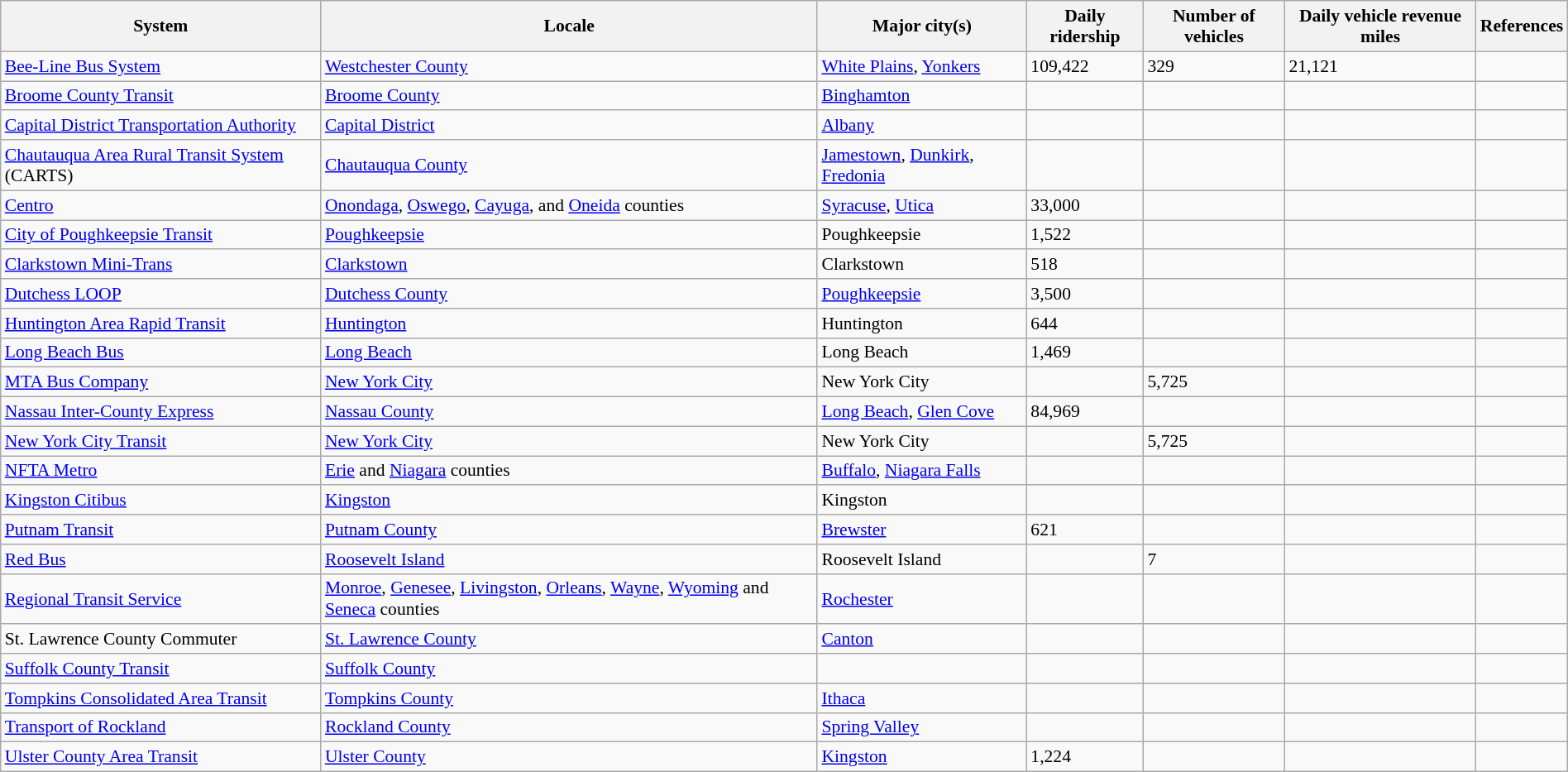<table class="wikitable sortable" style="font-size: 90%; width: 100%">
<tr>
<th>System</th>
<th>Locale</th>
<th>Major city(s)</th>
<th>Daily ridership</th>
<th>Number of vehicles</th>
<th>Daily vehicle revenue miles</th>
<th>References</th>
</tr>
<tr>
<td><a href='#'>Bee-Line Bus System</a></td>
<td><a href='#'>Westchester County</a></td>
<td><a href='#'>White Plains</a>, <a href='#'>Yonkers</a></td>
<td>109,422</td>
<td>329</td>
<td>21,121</td>
<td></td>
</tr>
<tr>
<td><a href='#'>Broome County Transit</a></td>
<td><a href='#'>Broome County</a></td>
<td><a href='#'>Binghamton</a></td>
<td></td>
<td></td>
<td></td>
<td></td>
</tr>
<tr>
<td><a href='#'>Capital District Transportation Authority</a></td>
<td><a href='#'>Capital District</a></td>
<td><a href='#'>Albany</a></td>
<td></td>
<td></td>
<td></td>
<td></td>
</tr>
<tr>
<td><a href='#'>Chautauqua Area Rural Transit System</a> (CARTS)</td>
<td><a href='#'>Chautauqua County</a></td>
<td><a href='#'>Jamestown</a>, <a href='#'>Dunkirk</a>, <a href='#'>Fredonia</a></td>
<td></td>
<td></td>
<td></td>
<td></td>
</tr>
<tr>
<td><a href='#'>Centro</a></td>
<td><a href='#'>Onondaga</a>, <a href='#'>Oswego</a>, <a href='#'>Cayuga</a>, and <a href='#'>Oneida</a> counties</td>
<td><a href='#'>Syracuse</a>, <a href='#'>Utica</a></td>
<td>33,000</td>
<td></td>
<td></td>
<td></td>
</tr>
<tr>
<td><a href='#'>City of Poughkeepsie Transit</a></td>
<td><a href='#'>Poughkeepsie</a></td>
<td>Poughkeepsie</td>
<td>1,522</td>
<td></td>
<td></td>
<td></td>
</tr>
<tr>
<td><a href='#'>Clarkstown Mini-Trans</a></td>
<td><a href='#'>Clarkstown</a></td>
<td>Clarkstown</td>
<td>518</td>
<td></td>
<td></td>
<td></td>
</tr>
<tr>
<td><a href='#'>Dutchess LOOP</a></td>
<td><a href='#'>Dutchess County</a></td>
<td><a href='#'>Poughkeepsie</a></td>
<td>3,500</td>
<td></td>
<td></td>
<td></td>
</tr>
<tr>
<td><a href='#'>Huntington Area Rapid Transit</a></td>
<td><a href='#'>Huntington</a></td>
<td>Huntington</td>
<td>644</td>
<td></td>
<td></td>
<td></td>
</tr>
<tr>
<td><a href='#'>Long Beach Bus</a></td>
<td><a href='#'>Long Beach</a></td>
<td>Long Beach</td>
<td>1,469</td>
<td></td>
<td></td>
<td></td>
</tr>
<tr>
<td><a href='#'>MTA Bus Company</a></td>
<td><a href='#'>New York City</a></td>
<td>New York City</td>
<td></td>
<td>5,725</td>
<td></td>
<td></td>
</tr>
<tr>
<td><a href='#'>Nassau Inter-County Express</a></td>
<td><a href='#'>Nassau County</a></td>
<td><a href='#'>Long Beach</a>, <a href='#'>Glen Cove</a></td>
<td>84,969</td>
<td></td>
<td></td>
<td></td>
</tr>
<tr>
<td><a href='#'>New York City Transit</a></td>
<td><a href='#'>New York City</a></td>
<td>New York City</td>
<td></td>
<td>5,725</td>
<td></td>
<td></td>
</tr>
<tr>
<td><a href='#'>NFTA Metro</a></td>
<td><a href='#'>Erie</a> and <a href='#'>Niagara</a> counties</td>
<td><a href='#'>Buffalo</a>, <a href='#'>Niagara Falls</a></td>
<td></td>
<td></td>
<td></td>
<td></td>
</tr>
<tr>
<td><a href='#'>Kingston Citibus</a></td>
<td><a href='#'>Kingston</a></td>
<td>Kingston</td>
<td></td>
<td></td>
<td></td>
<td></td>
</tr>
<tr>
<td><a href='#'>Putnam Transit</a></td>
<td><a href='#'>Putnam County</a></td>
<td><a href='#'>Brewster</a></td>
<td>621</td>
<td></td>
<td></td>
<td></td>
</tr>
<tr>
<td><a href='#'>Red Bus</a></td>
<td><a href='#'>Roosevelt Island</a></td>
<td>Roosevelt Island</td>
<td></td>
<td>7</td>
<td></td>
<td></td>
</tr>
<tr>
<td><a href='#'>Regional Transit Service</a></td>
<td><a href='#'>Monroe</a>, <a href='#'>Genesee</a>, <a href='#'>Livingston</a>, <a href='#'>Orleans</a>, <a href='#'>Wayne</a>, <a href='#'>Wyoming</a> and <a href='#'>Seneca</a> counties</td>
<td><a href='#'>Rochester</a></td>
<td></td>
<td></td>
<td></td>
<td></td>
</tr>
<tr>
<td>St. Lawrence County Commuter</td>
<td><a href='#'>St. Lawrence County</a></td>
<td><a href='#'>Canton</a></td>
<td></td>
<td></td>
<td></td>
<td></td>
</tr>
<tr>
<td><a href='#'>Suffolk County Transit</a></td>
<td><a href='#'>Suffolk County</a></td>
<td></td>
<td></td>
<td></td>
<td></td>
<td></td>
</tr>
<tr>
<td><a href='#'>Tompkins Consolidated Area Transit</a></td>
<td><a href='#'>Tompkins County</a></td>
<td><a href='#'>Ithaca</a></td>
<td></td>
<td></td>
<td></td>
<td></td>
</tr>
<tr>
<td><a href='#'>Transport of Rockland</a></td>
<td><a href='#'>Rockland County</a></td>
<td><a href='#'>Spring Valley</a></td>
<td></td>
<td></td>
<td></td>
<td></td>
</tr>
<tr>
<td><a href='#'>Ulster County Area Transit</a></td>
<td><a href='#'>Ulster County</a></td>
<td><a href='#'>Kingston</a></td>
<td>1,224</td>
<td></td>
<td></td>
<td></td>
</tr>
</table>
